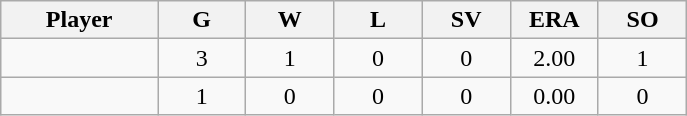<table class="wikitable sortable">
<tr>
<th bgcolor="#DDDDFF" width="16%">Player</th>
<th bgcolor="#DDDDFF" width="9%">G</th>
<th bgcolor="#DDDDFF" width="9%">W</th>
<th bgcolor="#DDDDFF" width="9%">L</th>
<th bgcolor="#DDDDFF" width="9%">SV</th>
<th bgcolor="#DDDDFF" width="9%">ERA</th>
<th bgcolor="#DDDDFF" width="9%">SO</th>
</tr>
<tr align="center">
<td></td>
<td>3</td>
<td>1</td>
<td>0</td>
<td>0</td>
<td>2.00</td>
<td>1</td>
</tr>
<tr align="center">
<td></td>
<td>1</td>
<td>0</td>
<td>0</td>
<td>0</td>
<td>0.00</td>
<td>0</td>
</tr>
</table>
